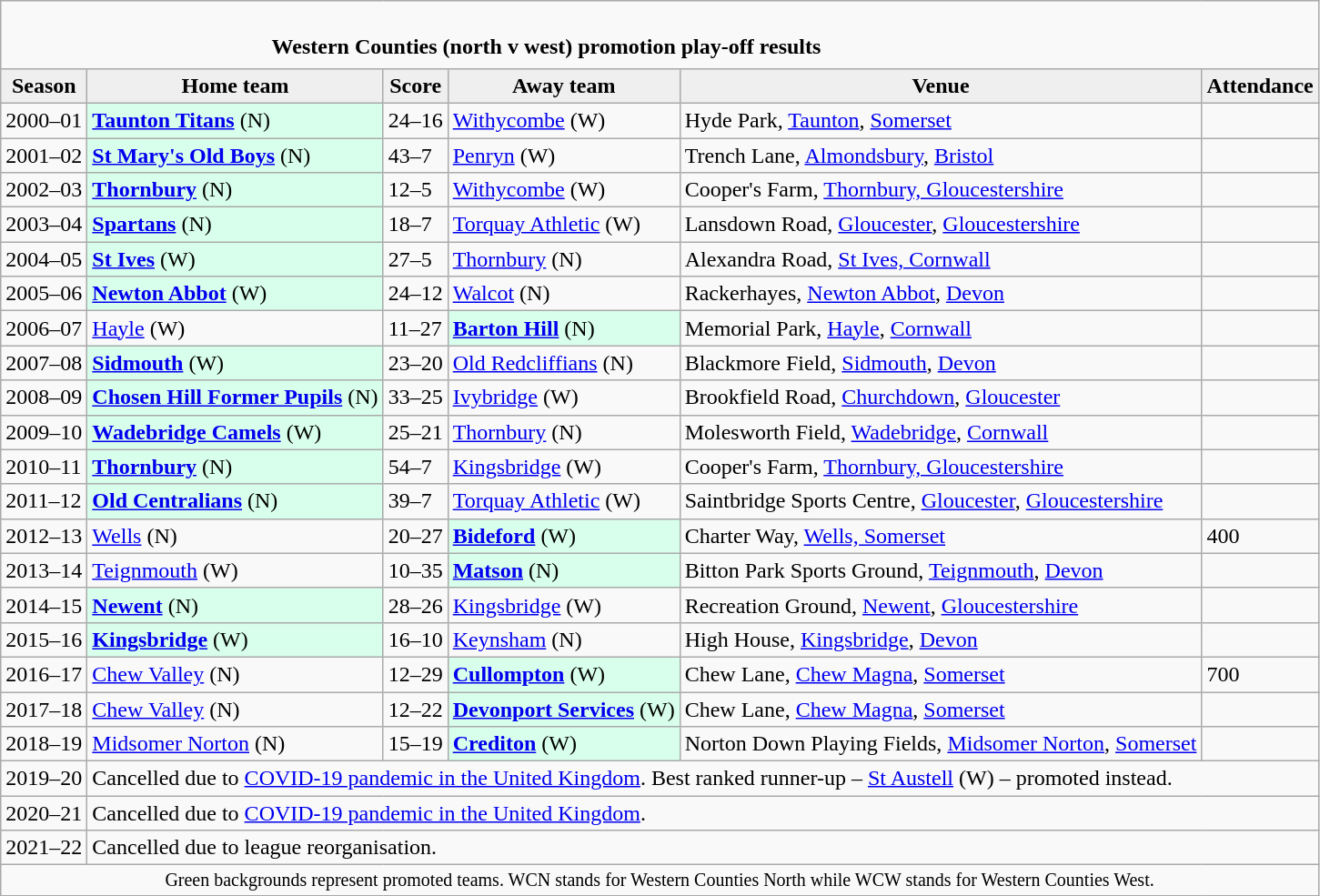<table class="wikitable" style="text-align: left;">
<tr>
<td colspan="11" cellpadding="0" cellspacing="0"><br><table border="0" style="width:100%;" cellpadding="0" cellspacing="0">
<tr>
<td style="width:20%; border:0;"></td>
<td style="border:0;"><strong>Western Counties (north v west) promotion play-off results</strong></td>
<td style="width:20%; border:0;"></td>
</tr>
</table>
</td>
</tr>
<tr>
<th style="background:#efefef;">Season</th>
<th style="background:#efefef">Home team</th>
<th style="background:#efefef">Score</th>
<th style="background:#efefef">Away team</th>
<th style="background:#efefef">Venue</th>
<th style="background:#efefef">Attendance</th>
</tr>
<tr>
<td>2000–01</td>
<td style="background:#d8ffeb;"><strong><a href='#'>Taunton Titans</a></strong> (N)</td>
<td>24–16</td>
<td><a href='#'>Withycombe</a> (W)</td>
<td>Hyde Park, <a href='#'>Taunton</a>, <a href='#'>Somerset</a></td>
<td></td>
</tr>
<tr>
<td>2001–02</td>
<td style="background:#d8ffeb;"><strong><a href='#'>St Mary's Old Boys</a></strong> (N)</td>
<td>43–7</td>
<td><a href='#'>Penryn</a> (W)</td>
<td>Trench Lane, <a href='#'>Almondsbury</a>, <a href='#'>Bristol</a></td>
<td></td>
</tr>
<tr>
<td>2002–03</td>
<td style="background:#d8ffeb;"><strong><a href='#'>Thornbury</a></strong> (N)</td>
<td>12–5</td>
<td><a href='#'>Withycombe</a> (W)</td>
<td>Cooper's Farm, <a href='#'>Thornbury, Gloucestershire</a></td>
<td></td>
</tr>
<tr>
<td>2003–04</td>
<td style="background:#d8ffeb;"><strong><a href='#'>Spartans</a></strong> (N)</td>
<td>18–7</td>
<td><a href='#'>Torquay Athletic</a> (W)</td>
<td>Lansdown Road, <a href='#'>Gloucester</a>, <a href='#'>Gloucestershire</a></td>
<td></td>
</tr>
<tr>
<td>2004–05</td>
<td style="background:#d8ffeb;"><strong><a href='#'>St Ives</a></strong> (W)</td>
<td>27–5</td>
<td><a href='#'>Thornbury</a> (N)</td>
<td>Alexandra Road, <a href='#'>St Ives, Cornwall</a></td>
<td></td>
</tr>
<tr>
<td>2005–06</td>
<td style="background:#d8ffeb;"><strong><a href='#'>Newton Abbot</a></strong> (W)</td>
<td>24–12</td>
<td><a href='#'>Walcot</a> (N)</td>
<td>Rackerhayes, <a href='#'>Newton Abbot</a>, <a href='#'>Devon</a></td>
<td></td>
</tr>
<tr>
<td>2006–07</td>
<td><a href='#'>Hayle</a> (W)</td>
<td>11–27</td>
<td style="background:#d8ffeb;"><strong><a href='#'>Barton Hill</a></strong> (N)</td>
<td>Memorial Park, <a href='#'>Hayle</a>, <a href='#'>Cornwall</a></td>
<td></td>
</tr>
<tr>
<td>2007–08</td>
<td style="background:#d8ffeb;"><strong><a href='#'>Sidmouth</a></strong> (W)</td>
<td>23–20</td>
<td><a href='#'>Old Redcliffians</a> (N)</td>
<td>Blackmore Field, <a href='#'>Sidmouth</a>, <a href='#'>Devon</a></td>
<td></td>
</tr>
<tr>
<td>2008–09</td>
<td style="background:#d8ffeb;"><strong><a href='#'>Chosen Hill Former Pupils</a></strong> (N)</td>
<td>33–25</td>
<td><a href='#'>Ivybridge</a> (W)</td>
<td>Brookfield Road, <a href='#'>Churchdown</a>, <a href='#'>Gloucester</a></td>
<td></td>
</tr>
<tr>
<td>2009–10</td>
<td style="background:#d8ffeb;"><strong><a href='#'>Wadebridge Camels</a></strong> (W)</td>
<td>25–21</td>
<td><a href='#'>Thornbury</a> (N)</td>
<td>Molesworth Field, <a href='#'>Wadebridge</a>, <a href='#'>Cornwall</a></td>
<td></td>
</tr>
<tr>
<td>2010–11</td>
<td style="background:#d8ffeb;"><strong><a href='#'>Thornbury</a></strong> (N)</td>
<td>54–7</td>
<td><a href='#'>Kingsbridge</a> (W)</td>
<td>Cooper's Farm, <a href='#'>Thornbury, Gloucestershire</a></td>
<td></td>
</tr>
<tr>
<td>2011–12</td>
<td style="background:#d8ffeb;"><strong><a href='#'>Old Centralians</a></strong> (N)</td>
<td>39–7</td>
<td><a href='#'>Torquay Athletic</a> (W)</td>
<td>Saintbridge Sports Centre, <a href='#'>Gloucester</a>, <a href='#'>Gloucestershire</a></td>
<td></td>
</tr>
<tr>
<td>2012–13</td>
<td><a href='#'>Wells</a> (N)</td>
<td>20–27</td>
<td style="background:#d8ffeb;"><strong><a href='#'>Bideford</a></strong> (W)</td>
<td>Charter Way, <a href='#'>Wells, Somerset</a></td>
<td>400</td>
</tr>
<tr>
<td>2013–14</td>
<td><a href='#'>Teignmouth</a> (W)</td>
<td>10–35</td>
<td style="background:#d8ffeb;"><strong><a href='#'>Matson</a></strong> (N)</td>
<td>Bitton Park Sports Ground, <a href='#'>Teignmouth</a>, <a href='#'>Devon</a></td>
<td></td>
</tr>
<tr>
<td>2014–15</td>
<td style="background:#d8ffeb;"><strong><a href='#'>Newent</a></strong> (N)</td>
<td>28–26</td>
<td><a href='#'>Kingsbridge</a> (W)</td>
<td>Recreation Ground, <a href='#'>Newent</a>, <a href='#'>Gloucestershire</a></td>
<td></td>
</tr>
<tr>
<td>2015–16</td>
<td style="background:#d8ffeb;"><strong><a href='#'>Kingsbridge</a></strong> (W)</td>
<td>16–10</td>
<td><a href='#'>Keynsham</a> (N)</td>
<td>High House, <a href='#'>Kingsbridge</a>, <a href='#'>Devon</a></td>
<td></td>
</tr>
<tr>
<td>2016–17</td>
<td><a href='#'>Chew Valley</a> (N)</td>
<td>12–29</td>
<td style="background:#d8ffeb;"><strong><a href='#'>Cullompton</a></strong> (W)</td>
<td>Chew Lane, <a href='#'>Chew Magna</a>, <a href='#'>Somerset</a></td>
<td>700</td>
</tr>
<tr>
<td>2017–18</td>
<td><a href='#'>Chew Valley</a> (N)</td>
<td>12–22</td>
<td style="background:#d8ffeb;"><strong><a href='#'>Devonport Services</a></strong> (W)</td>
<td>Chew Lane, <a href='#'>Chew Magna</a>, <a href='#'>Somerset</a></td>
<td></td>
</tr>
<tr>
<td>2018–19</td>
<td><a href='#'>Midsomer Norton</a> (N)</td>
<td>15–19</td>
<td style="background:#d8ffeb;"><strong><a href='#'>Crediton</a></strong> (W)</td>
<td>Norton Down Playing Fields, <a href='#'>Midsomer Norton</a>, <a href='#'>Somerset</a></td>
<td></td>
</tr>
<tr>
<td>2019–20</td>
<td colspan=6>Cancelled due to <a href='#'>COVID-19 pandemic in the United Kingdom</a>. Best ranked runner-up – <a href='#'>St Austell</a> (W) – promoted instead.</td>
</tr>
<tr>
<td>2020–21</td>
<td colspan=6>Cancelled due to <a href='#'>COVID-19 pandemic in the United Kingdom</a>.</td>
</tr>
<tr>
<td>2021–22</td>
<td colspan=6>Cancelled due to league reorganisation.</td>
</tr>
<tr>
<td colspan="15"  style="border:0; font-size:smaller; text-align:center;">Green backgrounds represent promoted teams.  WCN stands for Western Counties North while WCW stands for Western Counties West.</td>
</tr>
</table>
